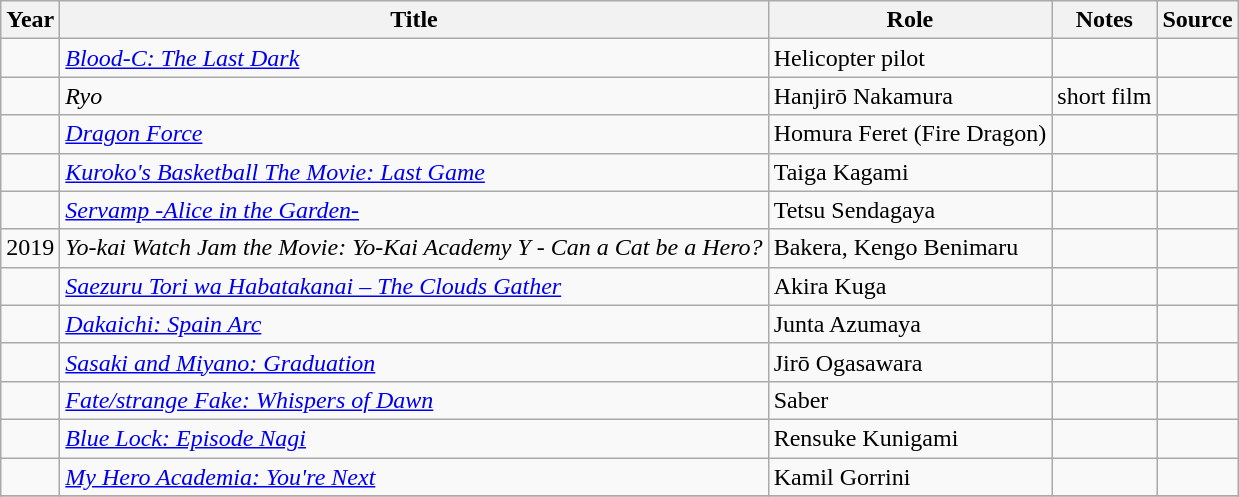<table class="wikitable sortable plainrowheaders">
<tr>
<th>Year</th>
<th>Title</th>
<th>Role</th>
<th class="unsortable">Notes</th>
<th class="unsortable">Source</th>
</tr>
<tr>
<td></td>
<td><em><a href='#'>Blood-C: The Last Dark</a></em></td>
<td>Helicopter pilot</td>
<td></td>
<td></td>
</tr>
<tr>
<td></td>
<td><em>Ryo</em></td>
<td>Hanjirō Nakamura</td>
<td>short film</td>
<td></td>
</tr>
<tr>
<td></td>
<td><em><a href='#'>Dragon Force</a></em></td>
<td>Homura Feret (Fire Dragon)</td>
<td></td>
<td></td>
</tr>
<tr>
<td></td>
<td><em><a href='#'>Kuroko's Basketball The Movie: Last Game</a></em></td>
<td>Taiga Kagami</td>
<td></td>
<td></td>
</tr>
<tr>
<td></td>
<td><em><a href='#'>Servamp -Alice in the Garden-</a></em></td>
<td>Tetsu Sendagaya</td>
<td></td>
<td></td>
</tr>
<tr>
<td>2019</td>
<td><em>Yo-kai Watch Jam the Movie: Yo-Kai Academy Y - Can a Cat be a Hero?</em></td>
<td>Bakera, Kengo Benimaru</td>
<td></td>
<td></td>
</tr>
<tr>
<td></td>
<td><em><a href='#'>Saezuru Tori wa Habatakanai – The Clouds Gather</a></em></td>
<td>Akira Kuga</td>
<td></td>
<td></td>
</tr>
<tr>
<td></td>
<td><em><a href='#'>Dakaichi: Spain Arc</a></em></td>
<td>Junta Azumaya</td>
<td></td>
<td></td>
</tr>
<tr>
<td></td>
<td><em><a href='#'>Sasaki and Miyano: Graduation</a></em></td>
<td>Jirō Ogasawara</td>
<td></td>
<td></td>
</tr>
<tr>
<td></td>
<td><em><a href='#'>Fate/strange Fake: Whispers of Dawn</a></em></td>
<td>Saber</td>
<td></td>
<td></td>
</tr>
<tr>
<td></td>
<td><em><a href='#'>Blue Lock: Episode Nagi</a></em></td>
<td>Rensuke Kunigami</td>
<td></td>
<td></td>
</tr>
<tr>
<td></td>
<td><em><a href='#'>My Hero Academia: You're Next</a></em></td>
<td>Kamil Gorrini</td>
<td></td>
<td></td>
</tr>
<tr>
</tr>
</table>
